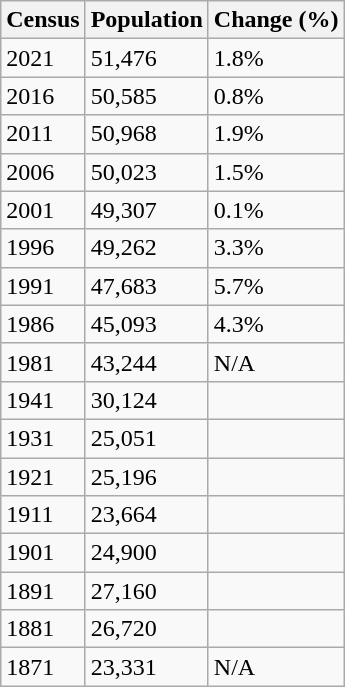<table class="wikitable">
<tr>
<th>Census</th>
<th>Population</th>
<th>Change (%)</th>
</tr>
<tr>
<td>2021</td>
<td>51,476</td>
<td>1.8%</td>
</tr>
<tr>
<td>2016</td>
<td>50,585</td>
<td>0.8%</td>
</tr>
<tr>
<td>2011</td>
<td>50,968</td>
<td>1.9%</td>
</tr>
<tr>
<td>2006</td>
<td>50,023</td>
<td>1.5%</td>
</tr>
<tr>
<td>2001</td>
<td>49,307</td>
<td>0.1%</td>
</tr>
<tr>
<td>1996</td>
<td>49,262</td>
<td>3.3%</td>
</tr>
<tr>
<td>1991</td>
<td>47,683</td>
<td>5.7%</td>
</tr>
<tr>
<td>1986</td>
<td>45,093</td>
<td>4.3%</td>
</tr>
<tr>
<td>1981</td>
<td>43,244</td>
<td>N/A</td>
</tr>
<tr>
<td>1941</td>
<td>30,124</td>
<td></td>
</tr>
<tr>
<td>1931</td>
<td>25,051</td>
<td></td>
</tr>
<tr>
<td>1921</td>
<td>25,196</td>
<td></td>
</tr>
<tr>
<td>1911</td>
<td>23,664</td>
<td></td>
</tr>
<tr>
<td>1901</td>
<td>24,900</td>
<td></td>
</tr>
<tr>
<td>1891</td>
<td>27,160</td>
<td></td>
</tr>
<tr>
<td>1881</td>
<td>26,720</td>
<td></td>
</tr>
<tr>
<td>1871</td>
<td>23,331</td>
<td>N/A</td>
</tr>
</table>
